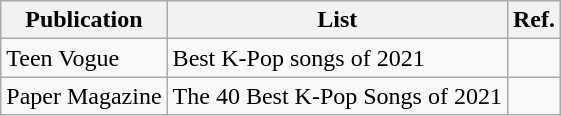<table class="wikitable">
<tr>
<th><strong>Publication</strong></th>
<th>List</th>
<th>Ref.</th>
</tr>
<tr>
<td>Teen Vogue</td>
<td>Best K-Pop songs of 2021</td>
<td></td>
</tr>
<tr>
<td>Paper Magazine</td>
<td>The 40 Best K-Pop Songs of 2021</td>
<td></td>
</tr>
</table>
